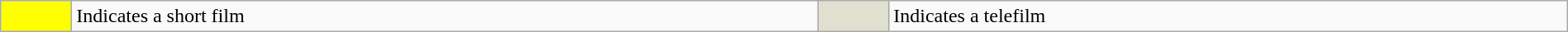<table class="wikitable" style="width:100%">
<tr>
<td align=center style="width:50px;background-color:#FFFF00"></td>
<td>Indicates a short film</td>
<td align=center style="width:50px;background-color:#E0E0D1"></td>
<td>Indicates a telefilm</td>
</tr>
</table>
